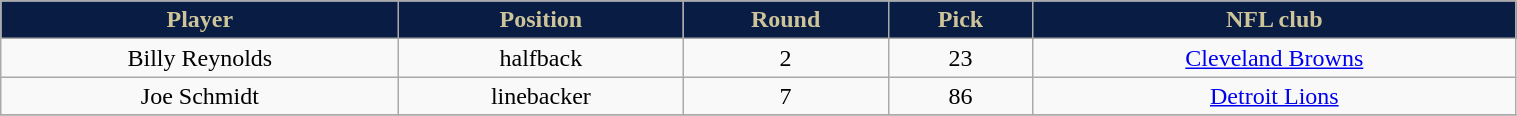<table class="wikitable" width="80%">
<tr align="center"  style="background:#091C44;color:#CEC499;">
<td><strong>Player</strong></td>
<td><strong>Position</strong></td>
<td><strong>Round</strong></td>
<td><strong>Pick</strong></td>
<td><strong>NFL club</strong></td>
</tr>
<tr align="center" bgcolor="">
<td>Billy Reynolds</td>
<td>halfback</td>
<td>2</td>
<td>23</td>
<td><a href='#'>Cleveland Browns</a></td>
</tr>
<tr align="center" bgcolor="">
<td>Joe Schmidt</td>
<td>linebacker</td>
<td>7</td>
<td>86</td>
<td><a href='#'>Detroit Lions</a></td>
</tr>
<tr align="center" bgcolor="">
</tr>
</table>
